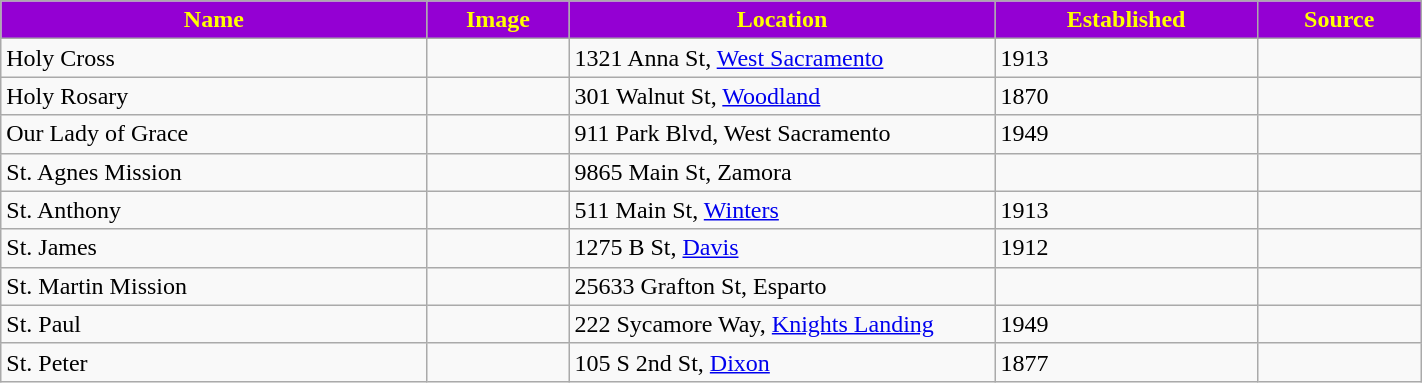<table class="wikitable sortable" style="width:75%">
<tr>
<th style="background:darkviolet; color:yellow;" width="30%"><strong>Name</strong></th>
<th style="background:darkviolet; color:yellow;" width="10%"><strong>Image</strong></th>
<th style="background:darkviolet; color:yellow;" width="30%"><strong>Location</strong></th>
<th style="background:darkviolet; color:yellow;" width="15"><strong>Established</strong></th>
<th style="background:darkviolet; color:yellow;" width="15"><strong>Source</strong></th>
</tr>
<tr>
<td>Holy Cross</td>
<td></td>
<td>1321 Anna St, <a href='#'>West Sacramento</a></td>
<td>1913</td>
<td></td>
</tr>
<tr>
<td>Holy Rosary</td>
<td></td>
<td>301 Walnut St, <a href='#'>Woodland</a></td>
<td>1870</td>
<td></td>
</tr>
<tr>
<td>Our Lady of Grace</td>
<td></td>
<td>911 Park Blvd, West Sacramento</td>
<td>1949</td>
<td></td>
</tr>
<tr>
<td>St. Agnes Mission</td>
<td></td>
<td>9865 Main St, Zamora</td>
<td></td>
<td></td>
</tr>
<tr>
<td>St. Anthony</td>
<td></td>
<td>511 Main St, <a href='#'>Winters</a></td>
<td>1913</td>
<td></td>
</tr>
<tr>
<td>St. James</td>
<td></td>
<td>1275 B St, <a href='#'>Davis</a></td>
<td>1912</td>
<td></td>
</tr>
<tr>
<td>St. Martin Mission</td>
<td></td>
<td>25633 Grafton St, Esparto</td>
<td></td>
<td></td>
</tr>
<tr>
<td>St. Paul</td>
<td></td>
<td>222 Sycamore Way, <a href='#'>Knights Landing</a></td>
<td>1949</td>
<td></td>
</tr>
<tr>
<td>St. Peter</td>
<td></td>
<td>105 S 2nd St, <a href='#'>Dixon</a></td>
<td>1877</td>
<td></td>
</tr>
</table>
